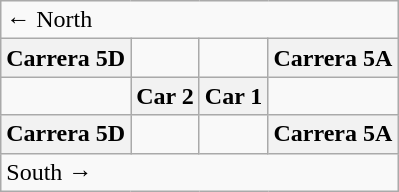<table class="wikitable">
<tr>
<td colspan="4">← North</td>
</tr>
<tr>
<th>Carrera 5D </th>
<td></td>
<td></td>
<th>Carrera 5A </th>
</tr>
<tr>
<td></td>
<th>Car 2</th>
<th>Car 1</th>
<td></td>
</tr>
<tr>
<th>Carrera 5D </th>
<td></td>
<td></td>
<th>Carrera 5A </th>
</tr>
<tr>
<td colspan="4">South →</td>
</tr>
</table>
